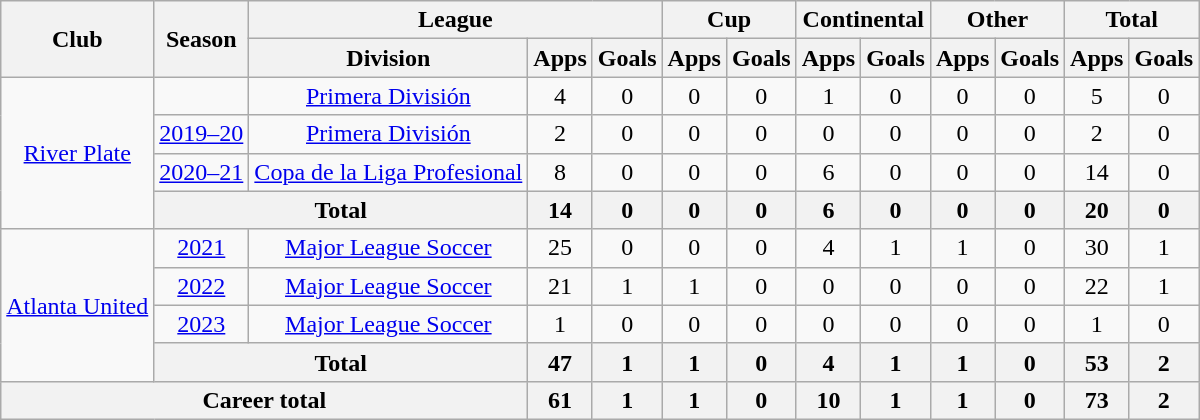<table class=wikitable style=text-align:center>
<tr>
<th rowspan=2>Club</th>
<th rowspan=2>Season</th>
<th colspan=3>League</th>
<th colspan=2>Cup</th>
<th colspan=2>Continental</th>
<th colspan=2>Other</th>
<th colspan=2>Total</th>
</tr>
<tr>
<th>Division</th>
<th>Apps</th>
<th>Goals</th>
<th>Apps</th>
<th>Goals</th>
<th>Apps</th>
<th>Goals</th>
<th>Apps</th>
<th>Goals</th>
<th>Apps</th>
<th>Goals</th>
</tr>
<tr>
<td rowspan=4><a href='#'>River Plate</a></td>
<td></td>
<td><a href='#'>Primera División</a></td>
<td>4</td>
<td>0</td>
<td>0</td>
<td>0</td>
<td>1</td>
<td>0</td>
<td>0</td>
<td>0</td>
<td>5</td>
<td>0</td>
</tr>
<tr>
<td><a href='#'>2019–20</a></td>
<td><a href='#'>Primera División</a></td>
<td>2</td>
<td>0</td>
<td>0</td>
<td>0</td>
<td>0</td>
<td>0</td>
<td>0</td>
<td>0</td>
<td>2</td>
<td>0</td>
</tr>
<tr>
<td><a href='#'>2020–21</a></td>
<td><a href='#'>Copa de la Liga Profesional</a></td>
<td>8</td>
<td>0</td>
<td>0</td>
<td>0</td>
<td>6</td>
<td>0</td>
<td>0</td>
<td>0</td>
<td>14</td>
<td>0</td>
</tr>
<tr>
<th colspan=2>Total</th>
<th>14</th>
<th>0</th>
<th>0</th>
<th>0</th>
<th>6</th>
<th>0</th>
<th>0</th>
<th>0</th>
<th>20</th>
<th>0</th>
</tr>
<tr>
<td rowspan=4><a href='#'>Atlanta United</a></td>
<td><a href='#'>2021</a></td>
<td><a href='#'>Major League Soccer</a></td>
<td>25</td>
<td>0</td>
<td>0</td>
<td>0</td>
<td>4</td>
<td>1</td>
<td>1</td>
<td>0</td>
<td>30</td>
<td>1</td>
</tr>
<tr>
<td><a href='#'>2022</a></td>
<td><a href='#'>Major League Soccer</a></td>
<td>21</td>
<td>1</td>
<td>1</td>
<td>0</td>
<td>0</td>
<td>0</td>
<td>0</td>
<td>0</td>
<td>22</td>
<td>1</td>
</tr>
<tr>
<td><a href='#'>2023</a></td>
<td><a href='#'>Major League Soccer</a></td>
<td>1</td>
<td>0</td>
<td>0</td>
<td>0</td>
<td>0</td>
<td>0</td>
<td>0</td>
<td>0</td>
<td>1</td>
<td>0</td>
</tr>
<tr>
<th colspan=2>Total</th>
<th>47</th>
<th>1</th>
<th>1</th>
<th>0</th>
<th>4</th>
<th>1</th>
<th>1</th>
<th>0</th>
<th>53</th>
<th>2</th>
</tr>
<tr>
<th colspan=3>Career total</th>
<th>61</th>
<th>1</th>
<th>1</th>
<th>0</th>
<th>10</th>
<th>1</th>
<th>1</th>
<th>0</th>
<th>73</th>
<th>2</th>
</tr>
</table>
